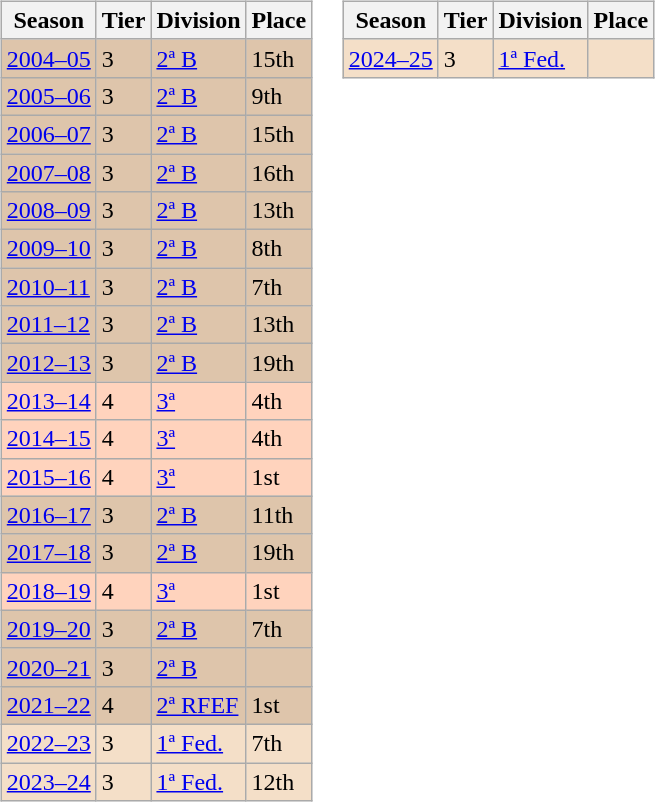<table>
<tr>
<td valign="top" width=0%><br><table class="wikitable">
<tr style="background:#f0f6fa;">
<th>Season</th>
<th>Tier</th>
<th>Division</th>
<th>Place</th>
</tr>
<tr>
<td style="background:#DEC5AB;"><a href='#'>2004–05</a></td>
<td style="background:#DEC5AB;">3</td>
<td style="background:#DEC5AB;"><a href='#'>2ª B</a></td>
<td style="background:#DEC5AB;">15th</td>
</tr>
<tr>
<td style="background:#DEC5AB;"><a href='#'>2005–06</a></td>
<td style="background:#DEC5AB;">3</td>
<td style="background:#DEC5AB;"><a href='#'>2ª B</a></td>
<td style="background:#DEC5AB;">9th</td>
</tr>
<tr>
<td style="background:#DEC5AB;"><a href='#'>2006–07</a></td>
<td style="background:#DEC5AB;">3</td>
<td style="background:#DEC5AB;"><a href='#'>2ª B</a></td>
<td style="background:#DEC5AB;">15th</td>
</tr>
<tr>
<td style="background:#DEC5AB;"><a href='#'>2007–08</a></td>
<td style="background:#DEC5AB;">3</td>
<td style="background:#DEC5AB;"><a href='#'>2ª B</a></td>
<td style="background:#DEC5AB;">16th</td>
</tr>
<tr>
<td style="background:#DEC5AB;"><a href='#'>2008–09</a></td>
<td style="background:#DEC5AB;">3</td>
<td style="background:#DEC5AB;"><a href='#'>2ª B</a></td>
<td style="background:#DEC5AB;">13th</td>
</tr>
<tr>
<td style="background:#DEC5AB;"><a href='#'>2009–10</a></td>
<td style="background:#DEC5AB;">3</td>
<td style="background:#DEC5AB;"><a href='#'>2ª B</a></td>
<td style="background:#DEC5AB;">8th</td>
</tr>
<tr>
<td style="background:#DEC5AB;"><a href='#'>2010–11</a></td>
<td style="background:#DEC5AB;">3</td>
<td style="background:#DEC5AB;"><a href='#'>2ª B</a></td>
<td style="background:#DEC5AB;">7th</td>
</tr>
<tr>
<td style="background:#DEC5AB;"><a href='#'>2011–12</a></td>
<td style="background:#DEC5AB;">3</td>
<td style="background:#DEC5AB;"><a href='#'>2ª B</a></td>
<td style="background:#DEC5AB;">13th</td>
</tr>
<tr>
<td style="background:#DEC5AB;"><a href='#'>2012–13</a></td>
<td style="background:#DEC5AB;">3</td>
<td style="background:#DEC5AB;"><a href='#'>2ª B</a></td>
<td style="background:#DEC5AB;">19th</td>
</tr>
<tr>
<td style="background:#FFD3BD;"><a href='#'>2013–14</a></td>
<td style="background:#FFD3BD;">4</td>
<td style="background:#FFD3BD;"><a href='#'>3ª</a></td>
<td style="background:#FFD3BD;">4th</td>
</tr>
<tr>
<td style="background:#FFD3BD;"><a href='#'>2014–15</a></td>
<td style="background:#FFD3BD;">4</td>
<td style="background:#FFD3BD;"><a href='#'>3ª</a></td>
<td style="background:#FFD3BD;">4th</td>
</tr>
<tr>
<td style="background:#FFD3BD;"><a href='#'>2015–16</a></td>
<td style="background:#FFD3BD;">4</td>
<td style="background:#FFD3BD;"><a href='#'>3ª</a></td>
<td style="background:#FFD3BD;">1st</td>
</tr>
<tr>
<td style="background:#DEC5AB;"><a href='#'>2016–17</a></td>
<td style="background:#DEC5AB;">3</td>
<td style="background:#DEC5AB;"><a href='#'>2ª B</a></td>
<td style="background:#DEC5AB;">11th</td>
</tr>
<tr>
<td style="background:#DEC5AB;"><a href='#'>2017–18</a></td>
<td style="background:#DEC5AB;">3</td>
<td style="background:#DEC5AB;"><a href='#'>2ª B</a></td>
<td style="background:#DEC5AB;">19th</td>
</tr>
<tr>
<td style="background:#FFD3BD;"><a href='#'>2018–19</a></td>
<td style="background:#FFD3BD;">4</td>
<td style="background:#FFD3BD;"><a href='#'>3ª</a></td>
<td style="background:#FFD3BD;">1st</td>
</tr>
<tr>
<td style="background:#DEC5AB;"><a href='#'>2019–20</a></td>
<td style="background:#DEC5AB;">3</td>
<td style="background:#DEC5AB;"><a href='#'>2ª B</a></td>
<td style="background:#DEC5AB;">7th</td>
</tr>
<tr>
<td style="background:#DEC5AB;"><a href='#'>2020–21</a></td>
<td style="background:#DEC5AB;">3</td>
<td style="background:#DEC5AB;"><a href='#'>2ª B</a></td>
<td style="background:#DEC5AB;"></td>
</tr>
<tr>
<td style="background:#DEC5AB;"><a href='#'>2021–22</a></td>
<td style="background:#DEC5AB;">4</td>
<td style="background:#DEC5AB;"><a href='#'>2ª RFEF</a></td>
<td style="background:#DEC5AB;">1st</td>
</tr>
<tr>
<td style="background:#F4DFC8;"><a href='#'>2022–23</a></td>
<td style="background:#F4DFC8;">3</td>
<td style="background:#F4DFC8;"><a href='#'>1ª Fed.</a></td>
<td style="background:#F4DFC8;">7th</td>
</tr>
<tr>
<td style="background:#F4DFC8;"><a href='#'>2023–24</a></td>
<td style="background:#F4DFC8;">3</td>
<td style="background:#F4DFC8;"><a href='#'>1ª Fed.</a></td>
<td style="background:#F4DFC8;">12th</td>
</tr>
</table>
</td>
<td valign="top" width=0%><br><table class="wikitable">
<tr style="background:#f0f6fa;">
<th>Season</th>
<th>Tier</th>
<th>Division</th>
<th>Place</th>
</tr>
<tr>
<td style="background:#F4DFC8;"><a href='#'>2024–25</a></td>
<td style="background:#F4DFC8;">3</td>
<td style="background:#F4DFC8;"><a href='#'>1ª Fed.</a></td>
<td style="background:#F4DFC8;"></td>
</tr>
</table>
</td>
</tr>
</table>
